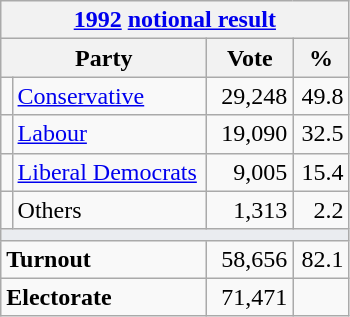<table class="wikitable">
<tr>
<th colspan="4"><a href='#'>1992</a> <a href='#'>notional result</a></th>
</tr>
<tr>
<th bgcolor="#DDDDFF" width="130px" colspan="2">Party</th>
<th bgcolor="#DDDDFF" width="50px">Vote</th>
<th bgcolor="#DDDDFF" width="30px">%</th>
</tr>
<tr>
<td></td>
<td><a href='#'>Conservative</a></td>
<td align=right>29,248</td>
<td align=right>49.8</td>
</tr>
<tr>
<td></td>
<td><a href='#'>Labour</a></td>
<td align=right>19,090</td>
<td align=right>32.5</td>
</tr>
<tr>
<td></td>
<td><a href='#'>Liberal Democrats</a></td>
<td align=right>9,005</td>
<td align=right>15.4</td>
</tr>
<tr>
<td></td>
<td>Others</td>
<td align=right>1,313</td>
<td align=right>2.2</td>
</tr>
<tr>
<td colspan="4" bgcolor="#EAECF0"></td>
</tr>
<tr>
<td colspan="2"><strong>Turnout</strong></td>
<td align=right>58,656</td>
<td align=right>82.1</td>
</tr>
<tr>
<td colspan="2"><strong>Electorate</strong></td>
<td align=right>71,471</td>
</tr>
</table>
